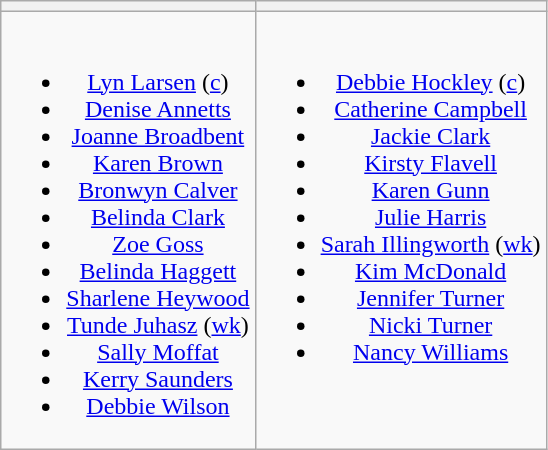<table class="wikitable" style="text-align:center">
<tr>
<th></th>
<th></th>
</tr>
<tr style="vertical-align:top">
<td><br><ul><li><a href='#'>Lyn Larsen</a> (<a href='#'>c</a>)</li><li><a href='#'>Denise Annetts</a></li><li><a href='#'>Joanne Broadbent</a></li><li><a href='#'>Karen Brown</a></li><li><a href='#'>Bronwyn Calver</a></li><li><a href='#'>Belinda Clark</a></li><li><a href='#'>Zoe Goss</a></li><li><a href='#'>Belinda Haggett</a></li><li><a href='#'>Sharlene Heywood</a></li><li><a href='#'>Tunde Juhasz</a> (<a href='#'>wk</a>)</li><li><a href='#'>Sally Moffat</a></li><li><a href='#'>Kerry Saunders</a></li><li><a href='#'>Debbie Wilson</a></li></ul></td>
<td><br><ul><li><a href='#'>Debbie Hockley</a> (<a href='#'>c</a>)</li><li><a href='#'>Catherine Campbell</a></li><li><a href='#'>Jackie Clark</a></li><li><a href='#'>Kirsty Flavell</a></li><li><a href='#'>Karen Gunn</a></li><li><a href='#'>Julie Harris</a></li><li><a href='#'>Sarah Illingworth</a> (<a href='#'>wk</a>)</li><li><a href='#'>Kim McDonald</a></li><li><a href='#'>Jennifer Turner</a></li><li><a href='#'>Nicki Turner</a></li><li><a href='#'>Nancy Williams</a></li></ul></td>
</tr>
</table>
